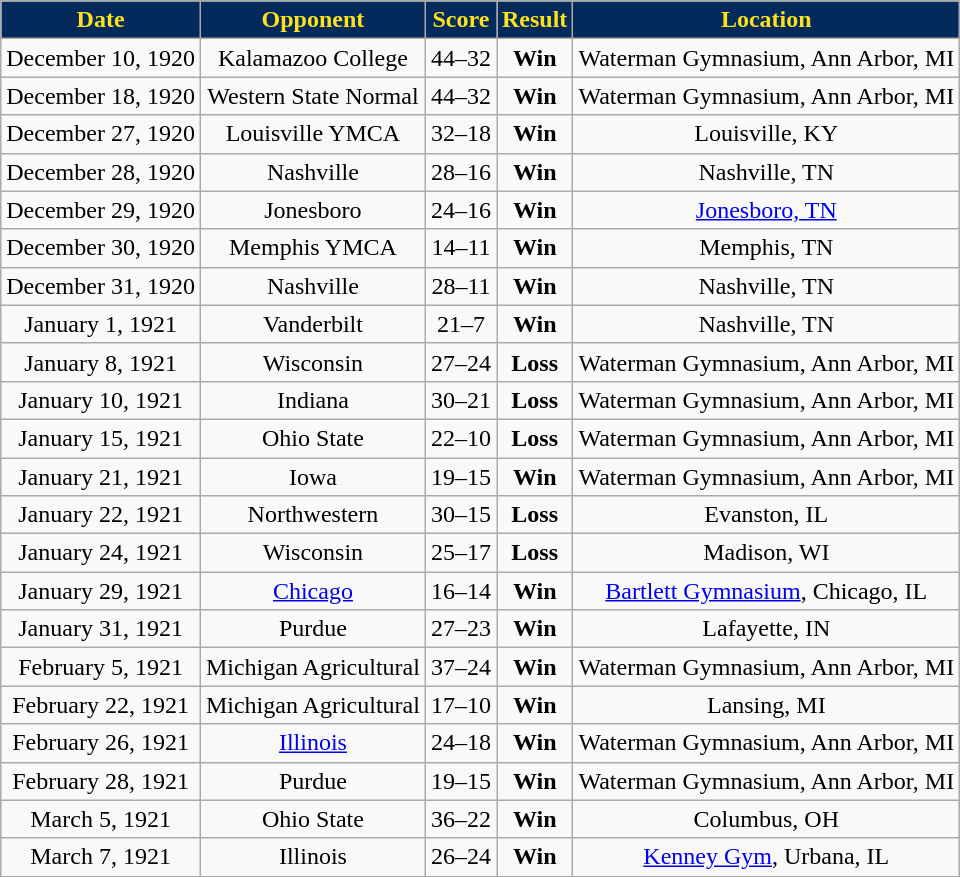<table class="wikitable" width=" ">
<tr align="center"  style="background:#042A5C; color:#FCE21C;">
<td><strong>Date</strong></td>
<td><strong>Opponent</strong></td>
<td><strong>Score</strong></td>
<td><strong>Result</strong></td>
<td><strong>Location</strong></td>
</tr>
<tr align="center" bgcolor="">
<td>December 10, 1920</td>
<td>Kalamazoo College</td>
<td>44–32</td>
<td><strong>Win</strong></td>
<td>Waterman Gymnasium, Ann Arbor, MI</td>
</tr>
<tr align="center" bgcolor="">
<td>December 18, 1920</td>
<td>Western State Normal</td>
<td>44–32</td>
<td><strong>Win</strong></td>
<td>Waterman Gymnasium, Ann Arbor, MI</td>
</tr>
<tr align="center" bgcolor="">
<td>December 27, 1920</td>
<td>Louisville YMCA</td>
<td>32–18</td>
<td><strong>Win</strong></td>
<td>Louisville, KY</td>
</tr>
<tr align="center" bgcolor="">
<td>December 28, 1920</td>
<td>Nashville</td>
<td>28–16</td>
<td><strong>Win</strong></td>
<td>Nashville, TN</td>
</tr>
<tr align="center" bgcolor="">
<td>December 29, 1920</td>
<td>Jonesboro</td>
<td>24–16</td>
<td><strong>Win</strong></td>
<td><a href='#'>Jonesboro, TN</a></td>
</tr>
<tr align="center" bgcolor="">
<td>December 30, 1920</td>
<td>Memphis YMCA</td>
<td>14–11</td>
<td><strong>Win</strong></td>
<td>Memphis, TN</td>
</tr>
<tr align="center" bgcolor="">
<td>December 31, 1920</td>
<td>Nashville</td>
<td>28–11</td>
<td><strong>Win</strong></td>
<td>Nashville, TN</td>
</tr>
<tr align="center" bgcolor="">
<td>January 1, 1921</td>
<td>Vanderbilt</td>
<td>21–7</td>
<td><strong>Win</strong></td>
<td>Nashville, TN</td>
</tr>
<tr align="center" bgcolor="">
<td>January 8, 1921</td>
<td>Wisconsin</td>
<td>27–24</td>
<td><strong>Loss</strong></td>
<td>Waterman Gymnasium, Ann Arbor, MI</td>
</tr>
<tr align="center" bgcolor="">
<td>January 10, 1921</td>
<td>Indiana</td>
<td>30–21</td>
<td><strong>Loss</strong></td>
<td>Waterman Gymnasium, Ann Arbor, MI</td>
</tr>
<tr align="center" bgcolor="">
<td>January 15, 1921</td>
<td>Ohio State</td>
<td>22–10</td>
<td><strong>Loss</strong></td>
<td>Waterman Gymnasium, Ann Arbor, MI</td>
</tr>
<tr align="center" bgcolor="">
<td>January 21, 1921</td>
<td>Iowa</td>
<td>19–15</td>
<td><strong>Win</strong></td>
<td>Waterman Gymnasium, Ann Arbor, MI</td>
</tr>
<tr align="center" bgcolor="">
<td>January 22, 1921</td>
<td>Northwestern</td>
<td>30–15</td>
<td><strong>Loss</strong></td>
<td>Evanston, IL</td>
</tr>
<tr align="center" bgcolor="">
<td>January 24, 1921</td>
<td>Wisconsin</td>
<td>25–17</td>
<td><strong>Loss</strong></td>
<td>Madison, WI</td>
</tr>
<tr align="center" bgcolor="">
<td>January 29, 1921</td>
<td><a href='#'>Chicago</a></td>
<td>16–14</td>
<td><strong>Win</strong></td>
<td><a href='#'>Bartlett Gymnasium</a>, Chicago, IL</td>
</tr>
<tr align="center" bgcolor="">
<td>January 31, 1921</td>
<td>Purdue</td>
<td>27–23</td>
<td><strong>Win</strong></td>
<td>Lafayette, IN</td>
</tr>
<tr align="center" bgcolor="">
<td>February 5, 1921</td>
<td>Michigan Agricultural</td>
<td>37–24</td>
<td><strong>Win</strong></td>
<td>Waterman Gymnasium, Ann Arbor, MI</td>
</tr>
<tr align="center" bgcolor="">
<td>February 22, 1921</td>
<td>Michigan Agricultural</td>
<td>17–10</td>
<td><strong>Win</strong></td>
<td>Lansing, MI</td>
</tr>
<tr align="center" bgcolor="">
<td>February 26, 1921</td>
<td><a href='#'>Illinois</a></td>
<td>24–18</td>
<td><strong>Win</strong></td>
<td>Waterman Gymnasium, Ann Arbor, MI</td>
</tr>
<tr align="center" bgcolor="">
<td>February 28, 1921</td>
<td>Purdue</td>
<td>19–15</td>
<td><strong>Win</strong></td>
<td>Waterman Gymnasium, Ann Arbor, MI</td>
</tr>
<tr align="center" bgcolor="">
<td>March 5, 1921</td>
<td>Ohio State</td>
<td>36–22</td>
<td><strong>Win</strong></td>
<td>Columbus, OH</td>
</tr>
<tr align="center" bgcolor="">
<td>March 7, 1921</td>
<td>Illinois</td>
<td>26–24</td>
<td><strong>Win</strong></td>
<td><a href='#'>Kenney Gym</a>, Urbana, IL</td>
</tr>
<tr align="center" bgcolor="">
</tr>
</table>
